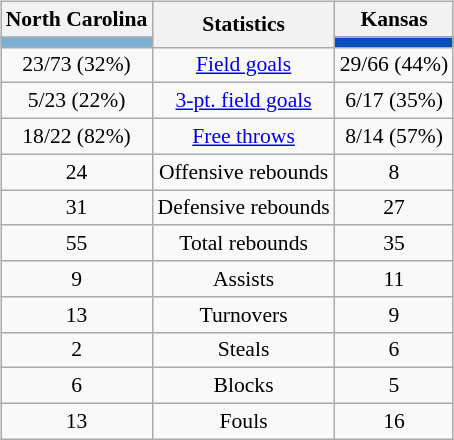<table style="width:100%;">
<tr>
<td valign=top align=right width=33%><br>








</td>
<td style="vertical-align:top; align:center; width:33%;"><br><table style="width:100%;">
<tr>
<td style="width=50%;"></td>
<td></td>
<td style="width=50%;"></td>
</tr>
</table>
<table class="wikitable" style="font-size:90%; text-align:center; margin:auto;" align=center>
<tr>
<th>North Carolina</th>
<th rowspan=2>Statistics</th>
<th>Kansas</th>
</tr>
<tr>
<td style="background:#7BAFD4;"></td>
<td style="background:#0051BA;"></td>
</tr>
<tr>
<td>23/73 (32%)</td>
<td><a href='#'>Field goals</a></td>
<td>29/66 (44%)</td>
</tr>
<tr>
<td>5/23 (22%)</td>
<td><a href='#'>3-pt. field goals</a></td>
<td>6/17 (35%)</td>
</tr>
<tr>
<td>18/22 (82%)</td>
<td><a href='#'>Free throws</a></td>
<td>8/14 (57%)</td>
</tr>
<tr>
<td>24</td>
<td>Offensive rebounds</td>
<td>8</td>
</tr>
<tr>
<td>31</td>
<td>Defensive rebounds</td>
<td>27</td>
</tr>
<tr>
<td>55</td>
<td>Total rebounds</td>
<td>35</td>
</tr>
<tr>
<td>9</td>
<td>Assists</td>
<td>11</td>
</tr>
<tr>
<td>13</td>
<td>Turnovers</td>
<td>9</td>
</tr>
<tr>
<td>2</td>
<td>Steals</td>
<td>6</td>
</tr>
<tr>
<td>6</td>
<td>Blocks</td>
<td>5</td>
</tr>
<tr>
<td>13</td>
<td>Fouls</td>
<td>16</td>
</tr>
</table>
</td>
<td style="vertical-align:top; align:left; width:33%;"><br>










</td>
</tr>
</table>
